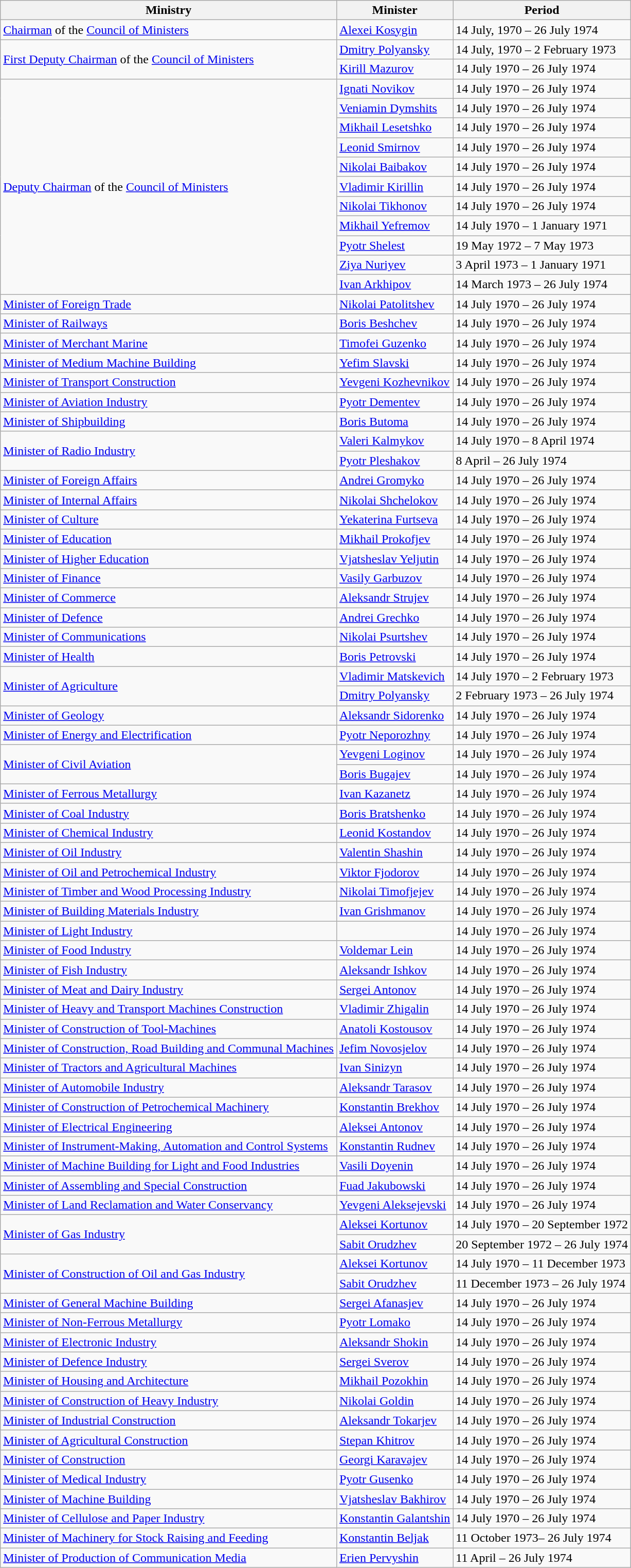<table class="wikitable">
<tr>
<th>Ministry</th>
<th>Minister</th>
<th>Period</th>
</tr>
<tr>
<td><a href='#'>Chairman</a> of the <a href='#'>Council of Ministers</a></td>
<td><a href='#'>Alexei Kosygin</a></td>
<td>14 July, 1970 – 26 July 1974</td>
</tr>
<tr>
<td rowspan="2"><a href='#'>First Deputy Chairman</a> of the <a href='#'>Council of Ministers</a></td>
<td><a href='#'>Dmitry Polyansky</a></td>
<td>14 July, 1970 – 2 February 1973</td>
</tr>
<tr>
<td><a href='#'>Kirill Mazurov</a></td>
<td>14 July 1970 – 26 July 1974</td>
</tr>
<tr>
<td rowspan="11"><a href='#'>Deputy Chairman</a> of the <a href='#'>Council of Ministers</a></td>
<td><a href='#'>Ignati Novikov</a></td>
<td>14 July 1970 – 26 July 1974</td>
</tr>
<tr>
<td><a href='#'>Veniamin Dymshits</a></td>
<td>14 July 1970 – 26 July 1974</td>
</tr>
<tr>
<td><a href='#'>Mikhail Lesetshko</a></td>
<td>14 July 1970 – 26 July 1974</td>
</tr>
<tr>
<td><a href='#'>Leonid Smirnov</a></td>
<td>14 July 1970 – 26 July 1974</td>
</tr>
<tr>
<td><a href='#'>Nikolai Baibakov</a></td>
<td>14 July 1970 – 26 July 1974</td>
</tr>
<tr>
<td><a href='#'>Vladimir Kirillin</a></td>
<td>14 July 1970 – 26 July 1974</td>
</tr>
<tr>
<td><a href='#'>Nikolai Tikhonov</a></td>
<td>14 July 1970 – 26 July 1974</td>
</tr>
<tr>
<td><a href='#'>Mikhail Yefremov</a></td>
<td>14 July 1970 – 1 January 1971</td>
</tr>
<tr>
<td><a href='#'>Pyotr Shelest</a></td>
<td>19 May 1972 – 7 May 1973</td>
</tr>
<tr>
<td><a href='#'>Ziya Nuriyev</a></td>
<td>3 April 1973 – 1 January 1971</td>
</tr>
<tr>
<td><a href='#'>Ivan Arkhipov</a></td>
<td>14 March 1973 – 26 July 1974</td>
</tr>
<tr>
<td><a href='#'>Minister of Foreign Trade</a></td>
<td><a href='#'>Nikolai Patolitshev</a></td>
<td>14 July 1970 – 26 July 1974</td>
</tr>
<tr>
<td><a href='#'>Minister of Railways</a></td>
<td><a href='#'>Boris Beshchev</a></td>
<td>14 July 1970 – 26 July 1974</td>
</tr>
<tr>
<td><a href='#'>Minister of Merchant Marine</a></td>
<td><a href='#'>Timofei Guzenko</a></td>
<td>14 July 1970 – 26 July 1974</td>
</tr>
<tr>
<td><a href='#'>Minister of Medium Machine Building</a></td>
<td><a href='#'>Yefim Slavski</a></td>
<td>14 July 1970 – 26 July 1974</td>
</tr>
<tr>
<td><a href='#'>Minister of Transport Construction</a></td>
<td><a href='#'>Yevgeni Kozhevnikov</a></td>
<td>14 July 1970 – 26 July 1974</td>
</tr>
<tr>
<td><a href='#'>Minister of Aviation Industry</a></td>
<td><a href='#'>Pyotr Dementev</a></td>
<td>14 July 1970 – 26 July 1974</td>
</tr>
<tr>
<td><a href='#'>Minister of Shipbuilding</a></td>
<td><a href='#'>Boris Butoma</a></td>
<td>14 July 1970 – 26 July 1974</td>
</tr>
<tr>
<td rowspan="2"><a href='#'>Minister of Radio Industry</a></td>
<td><a href='#'>Valeri Kalmykov</a></td>
<td>14 July 1970 – 8 April 1974</td>
</tr>
<tr>
<td><a href='#'>Pyotr Pleshakov</a></td>
<td>8 April – 26 July 1974</td>
</tr>
<tr>
<td><a href='#'>Minister of Foreign Affairs</a></td>
<td><a href='#'>Andrei Gromyko</a></td>
<td>14 July 1970 – 26 July 1974</td>
</tr>
<tr>
<td><a href='#'>Minister of Internal Affairs</a></td>
<td><a href='#'>Nikolai Shchelokov</a></td>
<td>14 July 1970 – 26 July 1974</td>
</tr>
<tr>
<td><a href='#'>Minister of Culture</a></td>
<td><a href='#'>Yekaterina Furtseva</a></td>
<td>14 July 1970 – 26 July 1974</td>
</tr>
<tr>
<td><a href='#'>Minister of Education</a></td>
<td><a href='#'>Mikhail Prokofjev</a></td>
<td>14 July 1970 – 26 July 1974</td>
</tr>
<tr>
<td><a href='#'>Minister of Higher Education</a></td>
<td><a href='#'>Vjatsheslav Yeljutin</a></td>
<td>14 July 1970 – 26 July 1974</td>
</tr>
<tr>
<td><a href='#'>Minister of Finance</a></td>
<td><a href='#'>Vasily Garbuzov</a></td>
<td>14 July 1970 – 26 July 1974</td>
</tr>
<tr>
<td><a href='#'>Minister of Commerce</a></td>
<td><a href='#'>Aleksandr Strujev</a></td>
<td>14 July 1970 – 26 July 1974</td>
</tr>
<tr>
<td><a href='#'>Minister of Defence</a></td>
<td><a href='#'>Andrei Grechko</a></td>
<td>14 July 1970 – 26 July 1974</td>
</tr>
<tr>
<td><a href='#'>Minister of Communications</a></td>
<td><a href='#'>Nikolai Psurtshev</a></td>
<td>14 July 1970 – 26 July 1974</td>
</tr>
<tr>
<td><a href='#'>Minister of Health</a></td>
<td><a href='#'>Boris Petrovski</a></td>
<td>14 July 1970 – 26 July 1974</td>
</tr>
<tr>
<td rowspan="2"><a href='#'>Minister of Agriculture</a></td>
<td><a href='#'>Vladimir Matskevich</a></td>
<td>14 July 1970 – 2 February 1973</td>
</tr>
<tr>
<td><a href='#'>Dmitry Polyansky</a></td>
<td>2 February 1973 – 26 July 1974</td>
</tr>
<tr>
<td><a href='#'>Minister of Geology</a></td>
<td><a href='#'>Aleksandr Sidorenko</a></td>
<td>14 July 1970 – 26 July 1974</td>
</tr>
<tr>
<td><a href='#'>Minister of Energy and Electrification</a></td>
<td><a href='#'>Pyotr Neporozhny</a></td>
<td>14 July 1970 – 26 July 1974</td>
</tr>
<tr>
<td rowspan="2"><a href='#'>Minister of Civil Aviation</a></td>
<td><a href='#'>Yevgeni Loginov</a></td>
<td>14 July 1970 – 26 July 1974</td>
</tr>
<tr>
<td><a href='#'>Boris Bugajev</a></td>
<td>14 July 1970 – 26 July 1974</td>
</tr>
<tr>
<td><a href='#'>Minister of Ferrous Metallurgy</a></td>
<td><a href='#'>Ivan Kazanetz</a></td>
<td>14 July 1970 – 26 July 1974</td>
</tr>
<tr>
<td><a href='#'>Minister of Coal Industry</a></td>
<td><a href='#'>Boris Bratshenko</a></td>
<td>14 July 1970 – 26 July 1974</td>
</tr>
<tr>
<td><a href='#'>Minister of Chemical Industry</a></td>
<td><a href='#'>Leonid Kostandov</a></td>
<td>14 July 1970 – 26 July 1974</td>
</tr>
<tr>
<td><a href='#'>Minister of Oil Industry</a></td>
<td><a href='#'>Valentin Shashin</a></td>
<td>14 July 1970 – 26 July 1974</td>
</tr>
<tr>
<td><a href='#'>Minister of Oil and Petrochemical Industry</a></td>
<td><a href='#'>Viktor Fjodorov</a></td>
<td>14 July 1970 – 26 July 1974</td>
</tr>
<tr>
<td><a href='#'>Minister of Timber and Wood Processing Industry</a></td>
<td><a href='#'>Nikolai Timofjejev</a></td>
<td>14 July 1970 – 26 July 1974</td>
</tr>
<tr>
<td><a href='#'>Minister of Building Materials Industry</a></td>
<td><a href='#'>Ivan Grishmanov</a></td>
<td>14 July 1970 – 26 July 1974</td>
</tr>
<tr>
<td><a href='#'>Minister of Light Industry</a></td>
<td></td>
<td>14 July 1970 – 26 July 1974</td>
</tr>
<tr>
<td><a href='#'>Minister of Food Industry</a></td>
<td><a href='#'>Voldemar Lein</a></td>
<td>14 July 1970 – 26 July 1974</td>
</tr>
<tr>
<td><a href='#'>Minister of Fish Industry</a></td>
<td><a href='#'>Aleksandr Ishkov</a></td>
<td>14 July 1970 – 26 July 1974</td>
</tr>
<tr>
<td><a href='#'>Minister of Meat and Dairy Industry</a></td>
<td><a href='#'>Sergei Antonov</a></td>
<td>14 July 1970 – 26 July 1974</td>
</tr>
<tr>
<td><a href='#'>Minister of Heavy and Transport Machines Construction</a></td>
<td><a href='#'>Vladimir Zhigalin</a></td>
<td>14 July 1970 – 26 July 1974</td>
</tr>
<tr>
<td><a href='#'>Minister of Construction of Tool-Machines</a></td>
<td><a href='#'>Anatoli Kostousov</a></td>
<td>14 July 1970 – 26 July 1974</td>
</tr>
<tr>
<td><a href='#'>Minister of Construction, Road Building and Communal Machines</a></td>
<td><a href='#'>Jefim Novosjelov</a></td>
<td>14 July 1970 – 26 July 1974</td>
</tr>
<tr>
<td><a href='#'>Minister of Tractors and Agricultural Machines</a></td>
<td><a href='#'>Ivan Sinizyn</a></td>
<td>14 July 1970 – 26 July 1974</td>
</tr>
<tr>
<td><a href='#'>Minister of Automobile Industry</a></td>
<td><a href='#'>Aleksandr Tarasov</a></td>
<td>14 July 1970 – 26 July 1974</td>
</tr>
<tr>
<td><a href='#'>Minister of Construction of Petrochemical Machinery</a></td>
<td><a href='#'>Konstantin Brekhov</a></td>
<td>14 July 1970 – 26 July 1974</td>
</tr>
<tr>
<td><a href='#'>Minister of Electrical Engineering</a></td>
<td><a href='#'>Aleksei Antonov</a></td>
<td>14 July 1970 – 26 July 1974</td>
</tr>
<tr>
<td><a href='#'>Minister of Instrument-Making, Automation and Control Systems</a></td>
<td><a href='#'>Konstantin Rudnev</a></td>
<td>14 July 1970 – 26 July 1974</td>
</tr>
<tr>
<td><a href='#'>Minister of Machine Building for Light and Food Industries</a></td>
<td><a href='#'>Vasili Doyenin</a></td>
<td>14 July 1970 – 26 July 1974</td>
</tr>
<tr>
<td><a href='#'>Minister of Assembling and Special Construction</a></td>
<td><a href='#'>Fuad Jakubowski</a></td>
<td>14 July 1970 – 26 July 1974</td>
</tr>
<tr>
<td><a href='#'>Minister of Land Reclamation and Water Conservancy</a></td>
<td><a href='#'>Yevgeni Aleksejevski</a></td>
<td>14 July 1970 – 26 July 1974</td>
</tr>
<tr>
<td rowspan="2"><a href='#'>Minister of Gas Industry</a></td>
<td><a href='#'>Aleksei Kortunov</a></td>
<td>14 July 1970 – 20 September 1972</td>
</tr>
<tr>
<td><a href='#'>Sabit Orudzhev</a></td>
<td>20 September 1972 – 26 July 1974</td>
</tr>
<tr>
<td rowspan="2"><a href='#'>Minister of Construction of Oil and Gas Industry</a></td>
<td><a href='#'>Aleksei Kortunov</a></td>
<td>14 July 1970 – 11 December 1973</td>
</tr>
<tr>
<td><a href='#'>Sabit Orudzhev</a></td>
<td>11 December 1973 – 26 July 1974</td>
</tr>
<tr>
<td><a href='#'>Minister of General Machine Building</a></td>
<td><a href='#'>Sergei Afanasjev</a></td>
<td>14 July 1970 – 26 July 1974</td>
</tr>
<tr>
<td><a href='#'>Minister of Non-Ferrous Metallurgy</a></td>
<td><a href='#'>Pyotr Lomako</a></td>
<td>14 July 1970 – 26 July 1974</td>
</tr>
<tr>
<td><a href='#'>Minister of Electronic Industry</a></td>
<td><a href='#'>Aleksandr Shokin</a></td>
<td>14 July 1970 – 26 July 1974</td>
</tr>
<tr>
<td><a href='#'>Minister of Defence Industry</a></td>
<td><a href='#'>Sergei Sverov</a></td>
<td>14 July 1970 – 26 July 1974</td>
</tr>
<tr>
<td><a href='#'>Minister of Housing and Architecture</a></td>
<td><a href='#'>Mikhail Pozokhin</a></td>
<td>14 July 1970 – 26 July 1974</td>
</tr>
<tr>
<td><a href='#'>Minister of Construction of Heavy Industry</a></td>
<td><a href='#'>Nikolai Goldin</a></td>
<td>14 July 1970 – 26 July 1974</td>
</tr>
<tr>
<td><a href='#'>Minister of Industrial Construction</a></td>
<td><a href='#'>Aleksandr Tokarjev</a></td>
<td>14 July 1970 – 26 July 1974</td>
</tr>
<tr>
<td><a href='#'>Minister of Agricultural Construction</a></td>
<td><a href='#'>Stepan Khitrov</a></td>
<td>14 July 1970 – 26 July 1974</td>
</tr>
<tr>
<td><a href='#'>Minister of Construction</a></td>
<td><a href='#'>Georgi Karavajev</a></td>
<td>14 July 1970 – 26 July 1974</td>
</tr>
<tr>
<td><a href='#'>Minister of Medical Industry</a></td>
<td><a href='#'>Pyotr Gusenko</a></td>
<td>14 July 1970 – 26 July 1974</td>
</tr>
<tr>
<td><a href='#'>Minister of Machine Building</a></td>
<td><a href='#'>Vjatsheslav Bakhirov</a></td>
<td>14 July 1970 – 26 July 1974</td>
</tr>
<tr>
<td><a href='#'>Minister of Cellulose and Paper Industry</a></td>
<td><a href='#'>Konstantin Galantshin</a></td>
<td>14 July 1970 – 26 July 1974</td>
</tr>
<tr>
<td><a href='#'>Minister of Machinery for Stock Raising and Feeding</a></td>
<td><a href='#'>Konstantin Beljak</a></td>
<td>11 October 1973– 26 July 1974</td>
</tr>
<tr>
<td><a href='#'>Minister of Production of Communication Media</a></td>
<td><a href='#'>Erien Pervyshin</a></td>
<td>11 April – 26 July 1974</td>
</tr>
</table>
